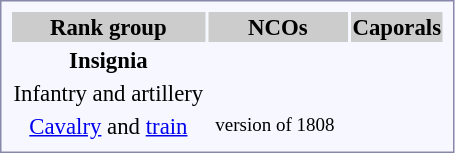<table style="border:1px solid #8888aa; background-color:#f7f8ff; padding:5px; font-size:95%; margin: 0px 12px 12px 0px; text-align:center;">
<tr style="background:#ccc;">
<th>Rank group</th>
<th colspan=4>NCOs</th>
<th colspan=2>Caporals</th>
</tr>
<tr>
<td><strong>Insignia</strong></td>
<td></td>
<td></td>
<td></td>
<td></td>
<td></td>
<td></td>
</tr>
<tr>
<td>Infantry and artillery</td>
<td rowspan=2></td>
<td rowspan=2><br><small> version of 1808</small></td>
<td></td>
<td></td>
<td></td>
<td></td>
</tr>
<tr>
<td><a href='#'>Cavalry</a> and <a href='#'>train</a></td>
<td></td>
<td></td>
<td></td>
<td></td>
</tr>
</table>
